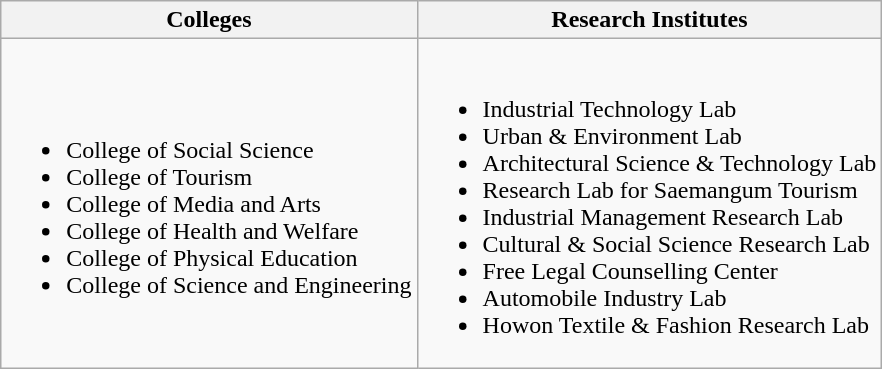<table class="wikitable">
<tr>
<th>Colleges</th>
<th>Research Institutes</th>
</tr>
<tr>
<td><br><ul><li>College of Social Science</li><li>College of Tourism</li><li>College of Media and Arts</li><li>College of Health and Welfare</li><li>College of Physical Education</li><li>College of Science and Engineering</li></ul></td>
<td><br><ul><li>Industrial Technology Lab</li><li>Urban & Environment Lab</li><li>Architectural Science & Technology Lab</li><li>Research Lab for Saemangum Tourism</li><li>Industrial Management Research Lab</li><li>Cultural & Social Science Research Lab</li><li>Free Legal Counselling Center</li><li>Automobile Industry Lab</li><li>Howon Textile & Fashion Research Lab</li></ul></td>
</tr>
</table>
